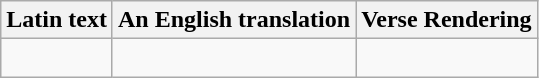<table class="wikitable">
<tr>
<th>Latin text</th>
<th>An English translation</th>
<th>Verse Rendering</th>
</tr>
<tr>
<td><br></td>
<td><br></td>
<td><br></td>
</tr>
</table>
